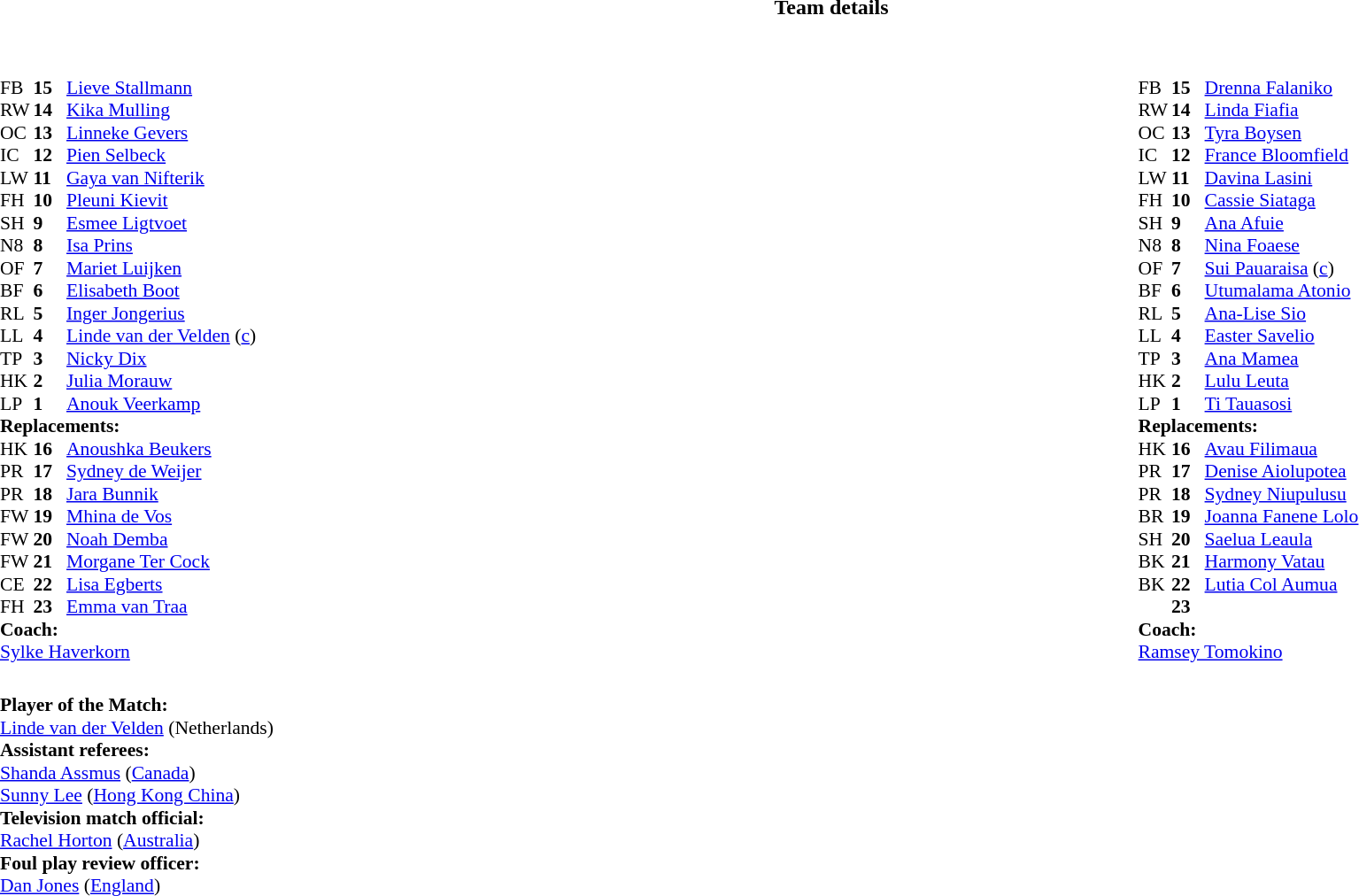<table border="0" style="width:100%;" class="collapsible collapsed">
<tr>
<th>Team details</th>
</tr>
<tr>
<td><br><table width="100%">
<tr>
<td style="vertical-align:top; width:50%"><br><table style="font-size: 90%" cellspacing="0" cellpadding="0">
<tr>
<th width="25"></th>
<th width="25"></th>
</tr>
<tr>
<td>FB</td>
<td><strong>15</strong></td>
<td><a href='#'>Lieve Stallmann</a></td>
<td></td>
<td></td>
</tr>
<tr>
<td>RW</td>
<td><strong>14</strong></td>
<td><a href='#'>Kika Mulling</a></td>
<td></td>
<td></td>
</tr>
<tr>
<td>OC</td>
<td><strong>13</strong></td>
<td><a href='#'>Linneke Gevers</a></td>
<td></td>
<td></td>
</tr>
<tr>
<td>IC</td>
<td><strong>12</strong></td>
<td><a href='#'>Pien Selbeck</a></td>
<td></td>
<td></td>
</tr>
<tr>
<td>LW</td>
<td><strong>11</strong></td>
<td><a href='#'>Gaya van Nifterik</a></td>
<td></td>
<td></td>
</tr>
<tr>
<td>FH</td>
<td><strong>10</strong></td>
<td><a href='#'>Pleuni Kievit</a></td>
<td></td>
<td></td>
</tr>
<tr>
<td>SH</td>
<td><strong>9</strong></td>
<td><a href='#'>Esmee Ligtvoet</a></td>
<td></td>
<td></td>
</tr>
<tr>
<td>N8</td>
<td><strong>8</strong></td>
<td><a href='#'>Isa Prins</a></td>
<td></td>
<td></td>
</tr>
<tr>
<td>OF</td>
<td><strong>7</strong></td>
<td><a href='#'>Mariet Luijken</a></td>
<td></td>
<td></td>
</tr>
<tr>
<td>BF</td>
<td><strong>6</strong></td>
<td><a href='#'>Elisabeth Boot</a></td>
<td></td>
<td></td>
</tr>
<tr>
<td>RL</td>
<td><strong>5</strong></td>
<td><a href='#'>Inger Jongerius</a></td>
<td></td>
<td></td>
</tr>
<tr>
<td>LL</td>
<td><strong>4</strong></td>
<td><a href='#'>Linde van der Velden</a> (<a href='#'>c</a>)</td>
<td></td>
<td></td>
</tr>
<tr>
<td>TP</td>
<td><strong>3</strong></td>
<td><a href='#'>Nicky Dix</a></td>
<td></td>
<td></td>
</tr>
<tr>
<td>HK</td>
<td><strong>2</strong></td>
<td><a href='#'>Julia Morauw</a></td>
<td></td>
<td></td>
</tr>
<tr>
<td>LP</td>
<td><strong>1</strong></td>
<td><a href='#'>Anouk Veerkamp</a></td>
<td></td>
<td></td>
</tr>
<tr>
<td colspan=3><strong>Replacements:</strong></td>
</tr>
<tr>
<td>HK</td>
<td><strong>16</strong></td>
<td><a href='#'>Anoushka Beukers</a></td>
<td></td>
<td></td>
</tr>
<tr>
<td>PR</td>
<td><strong>17</strong></td>
<td><a href='#'>Sydney de Weijer</a></td>
<td></td>
<td></td>
</tr>
<tr>
<td>PR</td>
<td><strong>18</strong></td>
<td><a href='#'>Jara Bunnik</a></td>
<td></td>
<td></td>
</tr>
<tr>
<td>FW</td>
<td><strong>19</strong></td>
<td><a href='#'>Mhina de Vos</a></td>
<td></td>
<td></td>
</tr>
<tr>
<td>FW</td>
<td><strong>20</strong></td>
<td><a href='#'>Noah Demba</a></td>
<td></td>
<td></td>
</tr>
<tr>
<td>FW</td>
<td><strong>21</strong></td>
<td><a href='#'>Morgane Ter Cock</a></td>
<td></td>
<td></td>
</tr>
<tr>
<td>CE</td>
<td><strong>22</strong></td>
<td><a href='#'>Lisa Egberts</a></td>
<td></td>
<td></td>
</tr>
<tr>
<td>FH</td>
<td><strong>23</strong></td>
<td><a href='#'>Emma van Traa</a></td>
<td></td>
<td></td>
</tr>
<tr>
<td colspan=3><strong>Coach:</strong></td>
</tr>
<tr>
<td colspan="4"> <a href='#'>Sylke Haverkorn</a></td>
</tr>
<tr>
</tr>
</table>
</td>
<td style="vertical-align:top; width:50%"><br><table style="font-size: 90%" cellspacing="0" cellpadding="0" align="center">
<tr>
<th width="25"></th>
<th width="25"></th>
</tr>
<tr>
<td>FB</td>
<td><strong>15</strong></td>
<td><a href='#'>Drenna Falaniko</a></td>
<td></td>
<td></td>
</tr>
<tr>
<td>RW</td>
<td><strong>14</strong></td>
<td><a href='#'>Linda Fiafia</a></td>
<td></td>
<td></td>
</tr>
<tr>
<td>OC</td>
<td><strong>13</strong></td>
<td><a href='#'>Tyra Boysen</a></td>
<td></td>
<td></td>
</tr>
<tr>
<td>IC</td>
<td><strong>12</strong></td>
<td><a href='#'>France Bloomfield</a></td>
<td></td>
<td></td>
</tr>
<tr>
<td>LW</td>
<td><strong>11</strong></td>
<td><a href='#'>Davina Lasini</a></td>
<td></td>
<td></td>
</tr>
<tr>
<td>FH</td>
<td><strong>10</strong></td>
<td><a href='#'>Cassie Siataga</a></td>
<td></td>
<td></td>
</tr>
<tr>
<td>SH</td>
<td><strong>9</strong></td>
<td><a href='#'>Ana Afuie</a></td>
<td></td>
<td></td>
</tr>
<tr>
<td>N8</td>
<td><strong>8</strong></td>
<td><a href='#'>Nina Foaese</a></td>
<td></td>
<td></td>
</tr>
<tr>
<td>OF</td>
<td><strong>7</strong></td>
<td><a href='#'>Sui Pauaraisa</a> (<a href='#'>c</a>)</td>
<td></td>
<td></td>
</tr>
<tr>
<td>BF</td>
<td><strong>6</strong></td>
<td><a href='#'>Utumalama Atonio</a></td>
<td></td>
<td></td>
</tr>
<tr>
<td>RL</td>
<td><strong>5</strong></td>
<td><a href='#'>Ana-Lise Sio</a></td>
<td></td>
<td></td>
</tr>
<tr>
<td>LL</td>
<td><strong>4</strong></td>
<td><a href='#'>Easter Savelio</a></td>
<td></td>
<td></td>
</tr>
<tr>
<td>TP</td>
<td><strong>3</strong></td>
<td><a href='#'>Ana Mamea</a></td>
<td></td>
<td></td>
</tr>
<tr>
<td>HK</td>
<td><strong>2</strong></td>
<td><a href='#'>Lulu Leuta</a></td>
<td></td>
<td></td>
</tr>
<tr>
<td>LP</td>
<td><strong>1</strong></td>
<td><a href='#'>Ti Tauasosi</a></td>
<td></td>
<td></td>
</tr>
<tr>
<td colspan=3><strong>Replacements:</strong></td>
</tr>
<tr>
<td>HK</td>
<td><strong>16</strong></td>
<td><a href='#'>Avau Filimaua</a></td>
<td></td>
<td></td>
</tr>
<tr>
<td>PR</td>
<td><strong>17</strong></td>
<td><a href='#'>Denise Aiolupotea</a></td>
<td></td>
<td></td>
</tr>
<tr>
<td>PR</td>
<td><strong>18</strong></td>
<td><a href='#'>Sydney Niupulusu</a></td>
<td></td>
<td></td>
</tr>
<tr>
<td>BR</td>
<td><strong>19</strong></td>
<td><a href='#'>Joanna Fanene Lolo</a></td>
<td></td>
<td></td>
</tr>
<tr>
<td>SH</td>
<td><strong>20</strong></td>
<td><a href='#'>Saelua Leaula</a></td>
<td></td>
<td></td>
</tr>
<tr>
<td>BK</td>
<td><strong>21</strong></td>
<td><a href='#'>Harmony Vatau</a></td>
<td></td>
<td></td>
</tr>
<tr>
<td>BK</td>
<td><strong>22</strong></td>
<td><a href='#'>Lutia Col Aumua</a></td>
<td></td>
<td></td>
</tr>
<tr>
<td></td>
<td><strong>23</strong></td>
<td></td>
<td></td>
<td></td>
</tr>
<tr>
<td colspan=3><strong>Coach:</strong></td>
</tr>
<tr>
<td colspan="4"> <a href='#'>Ramsey Tomokino</a></td>
</tr>
</table>
</td>
</tr>
</table>
<table width=100% style="font-size: 90%">
<tr>
<td><br><strong>Player of the Match:</strong>
<br><a href='#'>Linde van der Velden</a> (Netherlands)<br><strong>Assistant referees:</strong>
<br><a href='#'>Shanda Assmus</a> (<a href='#'>Canada</a>)
<br><a href='#'>Sunny Lee</a> (<a href='#'>Hong Kong China</a>)
<br><strong>Television match official:</strong>
<br><a href='#'>Rachel Horton</a> (<a href='#'>Australia</a>)
<br><strong>Foul play review officer:</strong>
<br><a href='#'>Dan Jones</a> (<a href='#'>England</a>)</td>
</tr>
</table>
</td>
</tr>
</table>
